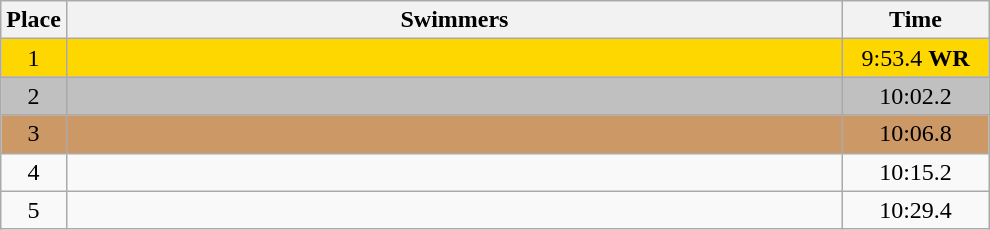<table class=wikitable style="text-align:center">
<tr>
<th>Place</th>
<th width=510>Swimmers</th>
<th width=90>Time</th>
</tr>
<tr bgcolor=gold>
<td>1</td>
<td align=left></td>
<td>9:53.4 <strong>WR</strong></td>
</tr>
<tr bgcolor=silver>
<td>2</td>
<td align=left></td>
<td>10:02.2</td>
</tr>
<tr bgcolor=cc9966>
<td>3</td>
<td align=left></td>
<td>10:06.8</td>
</tr>
<tr>
<td>4</td>
<td align=left></td>
<td>10:15.2</td>
</tr>
<tr>
<td>5</td>
<td align=left></td>
<td>10:29.4</td>
</tr>
</table>
